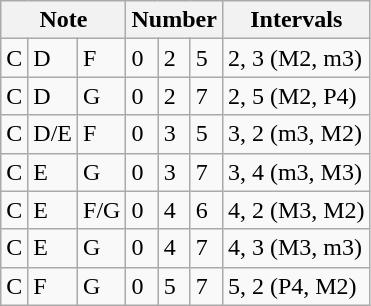<table class="wikitable">
<tr>
<th colspan="3">Note</th>
<th colspan="3">Number</th>
<th>Intervals</th>
</tr>
<tr>
<td>C</td>
<td>D</td>
<td>F</td>
<td>0</td>
<td>2</td>
<td>5</td>
<td>2, 3 (M2, m3)</td>
</tr>
<tr>
<td>C</td>
<td>D</td>
<td>G</td>
<td>0</td>
<td>2</td>
<td>7</td>
<td>2, 5 (M2, P4)</td>
</tr>
<tr>
<td>C</td>
<td>D/E</td>
<td>F</td>
<td>0</td>
<td>3</td>
<td>5</td>
<td>3, 2 (m3, M2)</td>
</tr>
<tr>
<td>C</td>
<td>E</td>
<td>G</td>
<td>0</td>
<td>3</td>
<td>7</td>
<td>3, 4 (m3, M3)</td>
</tr>
<tr>
<td>C</td>
<td>E</td>
<td>F/G</td>
<td>0</td>
<td>4</td>
<td>6</td>
<td>4, 2 (M3, M2)</td>
</tr>
<tr>
<td>C</td>
<td>E</td>
<td>G</td>
<td>0</td>
<td>4</td>
<td>7</td>
<td>4, 3 (M3, m3)</td>
</tr>
<tr>
<td>C</td>
<td>F</td>
<td>G</td>
<td>0</td>
<td>5</td>
<td>7</td>
<td>5, 2 (P4, M2)</td>
</tr>
</table>
